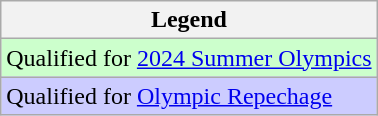<table class="wikitable">
<tr>
<th>Legend</th>
</tr>
<tr bgcolor="ccffcc">
<td>Qualified for <a href='#'>2024 Summer Olympics</a></td>
</tr>
<tr bgcolor="ccccff">
<td>Qualified for <a href='#'>Olympic Repechage</a></td>
</tr>
</table>
